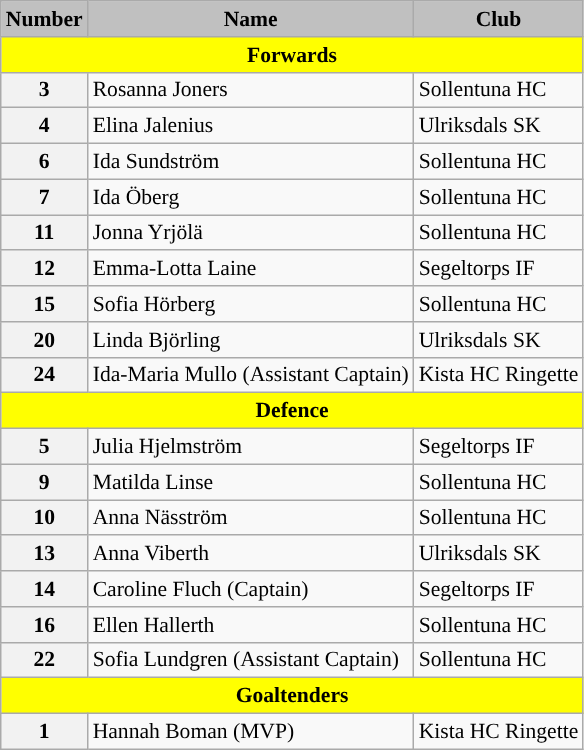<table class="wikitable" style="text-align:left; font-size:90%;">
<tr>
<th style="background:silver;">Number</th>
<th style="background:silver;">Name</th>
<th style="background:silver;">Club</th>
</tr>
<tr>
<th style=background:Yellow colspan=3>Forwards</th>
</tr>
<tr>
<th>3</th>
<td>Rosanna Joners</td>
<td>Sollentuna HC</td>
</tr>
<tr>
<th>4</th>
<td>Elina Jalenius</td>
<td>Ulriksdals SK</td>
</tr>
<tr>
<th>6</th>
<td>Ida Sundström</td>
<td>Sollentuna HC</td>
</tr>
<tr>
<th>7</th>
<td>Ida Öberg</td>
<td>Sollentuna HC</td>
</tr>
<tr>
<th>11</th>
<td>Jonna Yrjölä</td>
<td>Sollentuna HC</td>
</tr>
<tr>
<th>12</th>
<td>Emma-Lotta Laine</td>
<td>Segeltorps IF</td>
</tr>
<tr>
<th>15</th>
<td>Sofia Hörberg</td>
<td>Sollentuna HC</td>
</tr>
<tr>
<th>20</th>
<td>Linda Björling</td>
<td>Ulriksdals SK</td>
</tr>
<tr>
<th>24</th>
<td>Ida-Maria Mullo (Assistant Captain)</td>
<td>Kista HC Ringette</td>
</tr>
<tr>
<th style=background:Yellow colspan=3>Defence</th>
</tr>
<tr>
<th>5</th>
<td>Julia Hjelmström</td>
<td>Segeltorps IF</td>
</tr>
<tr>
<th>9</th>
<td>Matilda Linse</td>
<td>Sollentuna HC</td>
</tr>
<tr>
<th>10</th>
<td>Anna Näsström</td>
<td>Sollentuna HC</td>
</tr>
<tr>
<th>13</th>
<td>Anna Viberth</td>
<td>Ulriksdals SK</td>
</tr>
<tr>
<th>14</th>
<td>Caroline Fluch (Captain)</td>
<td>Segeltorps IF</td>
</tr>
<tr>
<th>16</th>
<td>Ellen Hallerth</td>
<td>Sollentuna HC</td>
</tr>
<tr>
<th>22</th>
<td>Sofia Lundgren (Assistant Captain)</td>
<td>Sollentuna HC</td>
</tr>
<tr>
<th style=background:Yellow colspan=3>Goaltenders</th>
</tr>
<tr>
<th>1</th>
<td>Hannah Boman (MVP)</td>
<td>Kista HC Ringette</td>
</tr>
</table>
